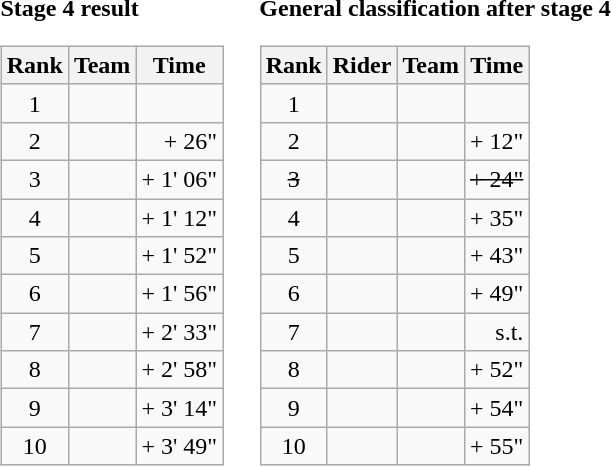<table>
<tr>
<td><strong>Stage 4 result</strong><br><table class="wikitable">
<tr>
<th scope="col">Rank</th>
<th scope="col">Team</th>
<th scope="col">Time</th>
</tr>
<tr>
<td style="text-align:center;">1</td>
<td></td>
<td style="text-align:right;"></td>
</tr>
<tr>
<td style="text-align:center;">2</td>
<td></td>
<td style="text-align:right;">+ 26"</td>
</tr>
<tr>
<td style="text-align:center;">3</td>
<td></td>
<td style="text-align:right;">+ 1' 06"</td>
</tr>
<tr>
<td style="text-align:center;">4</td>
<td></td>
<td style="text-align:right;">+ 1' 12"</td>
</tr>
<tr>
<td style="text-align:center;">5</td>
<td></td>
<td style="text-align:right;">+ 1' 52"</td>
</tr>
<tr>
<td style="text-align:center;">6</td>
<td></td>
<td style="text-align:right;">+ 1' 56"</td>
</tr>
<tr>
<td style="text-align:center;">7</td>
<td></td>
<td style="text-align:right;">+ 2' 33"</td>
</tr>
<tr>
<td style="text-align:center;">8</td>
<td></td>
<td style="text-align:right;">+ 2' 58"</td>
</tr>
<tr>
<td style="text-align:center;">9</td>
<td></td>
<td style="text-align:right;">+ 3' 14"</td>
</tr>
<tr>
<td style="text-align:center;">10</td>
<td></td>
<td style="text-align:right;">+ 3' 49"</td>
</tr>
</table>
</td>
<td></td>
<td><strong>General classification after stage 4</strong><br><table class="wikitable">
<tr>
<th scope="col">Rank</th>
<th scope="col">Rider</th>
<th scope="col">Team</th>
<th scope="col">Time</th>
</tr>
<tr>
<td style="text-align:center;">1</td>
<td> </td>
<td></td>
<td style="text-align:right;"></td>
</tr>
<tr>
<td style="text-align:center;">2</td>
<td></td>
<td></td>
<td style="text-align:right;">+ 12"</td>
</tr>
<tr>
<td style="text-align:center;"><del>3</del></td>
<td><del></del></td>
<td><del></del></td>
<td style="text-align:right;"><del>+ 24"</del></td>
</tr>
<tr>
<td style="text-align:center;">4</td>
<td></td>
<td></td>
<td style="text-align:right;">+ 35"</td>
</tr>
<tr>
<td style="text-align:center;">5</td>
<td></td>
<td></td>
<td style="text-align:right;">+ 43"</td>
</tr>
<tr>
<td style="text-align:center;">6</td>
<td></td>
<td></td>
<td style="text-align:right;">+ 49"</td>
</tr>
<tr>
<td style="text-align:center;">7</td>
<td></td>
<td></td>
<td style="text-align:right;">s.t.</td>
</tr>
<tr>
<td style="text-align:center;">8</td>
<td></td>
<td></td>
<td style="text-align:right;">+ 52"</td>
</tr>
<tr>
<td style="text-align:center;">9</td>
<td></td>
<td></td>
<td style="text-align:right;">+ 54"</td>
</tr>
<tr>
<td style="text-align:center;">10</td>
<td></td>
<td></td>
<td style="text-align:right;">+ 55"</td>
</tr>
</table>
</td>
</tr>
</table>
